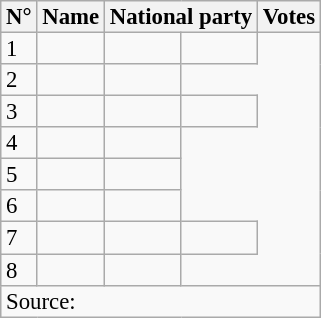<table class="wikitable sortable" style="font-size:95%;line-height:14px;">
<tr>
<th>N°</th>
<th>Name</th>
<th colspan="2">National party</th>
<th>Votes</th>
</tr>
<tr>
<td>1</td>
<td></td>
<td></td>
<td></td>
</tr>
<tr>
<td>2</td>
<td></td>
<td></td>
</tr>
<tr>
<td>3</td>
<td></td>
<td></td>
<td></td>
</tr>
<tr>
<td>4</td>
<td></td>
<td></td>
</tr>
<tr>
<td>5</td>
<td></td>
<td></td>
</tr>
<tr>
<td>6</td>
<td></td>
<td></td>
</tr>
<tr>
<td>7</td>
<td></td>
<td></td>
<td></td>
</tr>
<tr>
<td>8</td>
<td></td>
<td></td>
</tr>
<tr>
<td colspan="5">Source: </td>
</tr>
</table>
